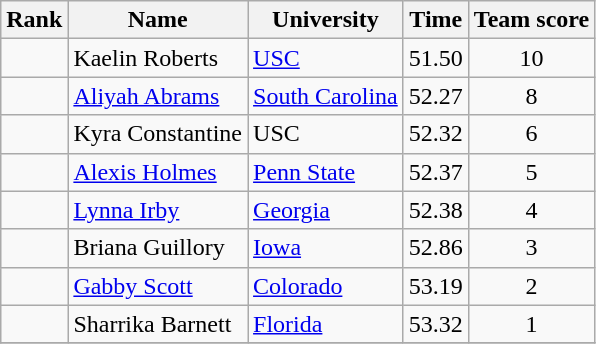<table class="wikitable sortable" style="text-align:center">
<tr>
<th>Rank</th>
<th>Name</th>
<th>University</th>
<th>Time</th>
<th>Team score</th>
</tr>
<tr>
<td></td>
<td align=left>Kaelin Roberts</td>
<td align=left><a href='#'>USC</a></td>
<td>51.50</td>
<td>10</td>
</tr>
<tr>
<td></td>
<td align=left><a href='#'>Aliyah Abrams</a> </td>
<td align=left><a href='#'>South Carolina</a></td>
<td>52.27</td>
<td>8</td>
</tr>
<tr>
<td></td>
<td align=left>Kyra Constantine </td>
<td align=left>USC</td>
<td>52.32</td>
<td>6</td>
</tr>
<tr>
<td></td>
<td align=left><a href='#'>Alexis Holmes</a></td>
<td align="left"><a href='#'>Penn State</a></td>
<td>52.37</td>
<td>5</td>
</tr>
<tr>
<td></td>
<td align=left><a href='#'>Lynna Irby</a></td>
<td align=left><a href='#'>Georgia</a></td>
<td>52.38</td>
<td>4</td>
</tr>
<tr>
<td></td>
<td align=left>Briana Guillory</td>
<td align=left><a href='#'>Iowa</a></td>
<td>52.86</td>
<td>3</td>
</tr>
<tr>
<td></td>
<td align=left><a href='#'>Gabby Scott</a> </td>
<td align=left><a href='#'>Colorado</a></td>
<td>53.19</td>
<td>2</td>
</tr>
<tr>
<td></td>
<td align=left>Sharrika Barnett</td>
<td align=left><a href='#'>Florida</a></td>
<td>53.32</td>
<td>1</td>
</tr>
<tr>
</tr>
</table>
